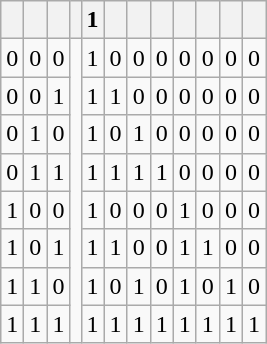<table class="wikitable" style="padding-left: 1.5em;">
<tr>
<th></th>
<th></th>
<th></th>
<th></th>
<th>1</th>
<th></th>
<th></th>
<th></th>
<th></th>
<th></th>
<th></th>
<th></th>
</tr>
<tr>
<td>0</td>
<td>0</td>
<td>0</td>
<td rowspan="8"></td>
<td>1</td>
<td>0</td>
<td>0</td>
<td>0</td>
<td>0</td>
<td>0</td>
<td>0</td>
<td>0</td>
</tr>
<tr>
<td>0</td>
<td>0</td>
<td>1</td>
<td>1</td>
<td>1</td>
<td>0</td>
<td>0</td>
<td>0</td>
<td>0</td>
<td>0</td>
<td>0</td>
</tr>
<tr>
<td>0</td>
<td>1</td>
<td>0</td>
<td>1</td>
<td>0</td>
<td>1</td>
<td>0</td>
<td>0</td>
<td>0</td>
<td>0</td>
<td>0</td>
</tr>
<tr>
<td>0</td>
<td>1</td>
<td>1</td>
<td>1</td>
<td>1</td>
<td>1</td>
<td>1</td>
<td>0</td>
<td>0</td>
<td>0</td>
<td>0</td>
</tr>
<tr>
<td>1</td>
<td>0</td>
<td>0</td>
<td>1</td>
<td>0</td>
<td>0</td>
<td>0</td>
<td>1</td>
<td>0</td>
<td>0</td>
<td>0</td>
</tr>
<tr>
<td>1</td>
<td>0</td>
<td>1</td>
<td>1</td>
<td>1</td>
<td>0</td>
<td>0</td>
<td>1</td>
<td>1</td>
<td>0</td>
<td>0</td>
</tr>
<tr>
<td>1</td>
<td>1</td>
<td>0</td>
<td>1</td>
<td>0</td>
<td>1</td>
<td>0</td>
<td>1</td>
<td>0</td>
<td>1</td>
<td>0</td>
</tr>
<tr>
<td>1</td>
<td>1</td>
<td>1</td>
<td>1</td>
<td>1</td>
<td>1</td>
<td>1</td>
<td>1</td>
<td>1</td>
<td>1</td>
<td>1</td>
</tr>
</table>
